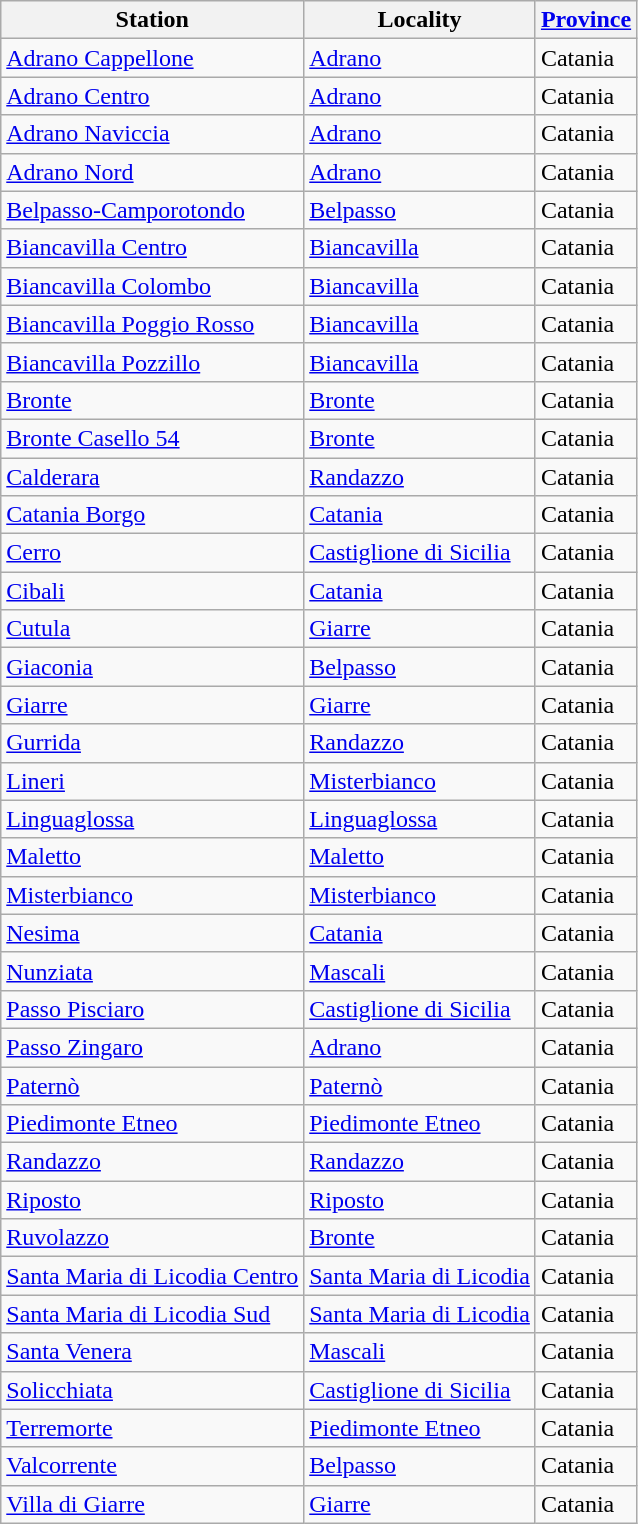<table class="wikitable sortable">
<tr>
<th>Station</th>
<th>Locality</th>
<th><a href='#'>Province</a></th>
</tr>
<tr>
<td><a href='#'>Adrano Cappellone</a></td>
<td><a href='#'>Adrano</a></td>
<td>Catania</td>
</tr>
<tr>
<td><a href='#'>Adrano Centro</a></td>
<td><a href='#'>Adrano</a></td>
<td>Catania</td>
</tr>
<tr>
<td><a href='#'>Adrano Naviccia</a></td>
<td><a href='#'>Adrano</a></td>
<td>Catania</td>
</tr>
<tr>
<td><a href='#'>Adrano Nord</a></td>
<td><a href='#'>Adrano</a></td>
<td>Catania</td>
</tr>
<tr>
<td><a href='#'>Belpasso-Camporotondo</a></td>
<td><a href='#'>Belpasso</a></td>
<td>Catania</td>
</tr>
<tr>
<td><a href='#'>Biancavilla Centro</a></td>
<td><a href='#'>Biancavilla</a></td>
<td>Catania</td>
</tr>
<tr>
<td><a href='#'>Biancavilla Colombo</a></td>
<td><a href='#'>Biancavilla</a></td>
<td>Catania</td>
</tr>
<tr>
<td><a href='#'>Biancavilla Poggio Rosso</a></td>
<td><a href='#'>Biancavilla</a></td>
<td>Catania</td>
</tr>
<tr>
<td><a href='#'>Biancavilla Pozzillo</a></td>
<td><a href='#'>Biancavilla</a></td>
<td>Catania</td>
</tr>
<tr>
<td><a href='#'>Bronte</a></td>
<td><a href='#'>Bronte</a></td>
<td>Catania</td>
</tr>
<tr>
<td><a href='#'>Bronte Casello 54</a></td>
<td><a href='#'>Bronte</a></td>
<td>Catania</td>
</tr>
<tr>
<td><a href='#'>Calderara</a></td>
<td><a href='#'>Randazzo</a></td>
<td>Catania</td>
</tr>
<tr>
<td><a href='#'>Catania Borgo</a></td>
<td><a href='#'>Catania</a></td>
<td>Catania</td>
</tr>
<tr>
<td><a href='#'>Cerro</a></td>
<td><a href='#'>Castiglione di Sicilia</a></td>
<td>Catania</td>
</tr>
<tr>
<td><a href='#'>Cibali</a></td>
<td><a href='#'>Catania</a></td>
<td>Catania</td>
</tr>
<tr>
<td><a href='#'>Cutula</a></td>
<td><a href='#'>Giarre</a></td>
<td>Catania</td>
</tr>
<tr>
<td><a href='#'>Giaconia</a></td>
<td><a href='#'>Belpasso</a></td>
<td>Catania</td>
</tr>
<tr>
<td><a href='#'>Giarre</a></td>
<td><a href='#'>Giarre</a></td>
<td>Catania</td>
</tr>
<tr>
<td><a href='#'>Gurrida</a></td>
<td><a href='#'>Randazzo</a></td>
<td>Catania</td>
</tr>
<tr>
<td><a href='#'>Lineri</a></td>
<td><a href='#'>Misterbianco</a></td>
<td>Catania</td>
</tr>
<tr>
<td><a href='#'>Linguaglossa</a></td>
<td><a href='#'>Linguaglossa</a></td>
<td>Catania</td>
</tr>
<tr>
<td><a href='#'>Maletto</a></td>
<td><a href='#'>Maletto</a></td>
<td>Catania</td>
</tr>
<tr>
<td><a href='#'>Misterbianco</a></td>
<td><a href='#'>Misterbianco</a></td>
<td>Catania</td>
</tr>
<tr>
<td><a href='#'>Nesima</a></td>
<td><a href='#'>Catania</a></td>
<td>Catania</td>
</tr>
<tr>
<td><a href='#'>Nunziata</a></td>
<td><a href='#'>Mascali</a></td>
<td>Catania</td>
</tr>
<tr>
<td><a href='#'>Passo Pisciaro</a></td>
<td><a href='#'>Castiglione di Sicilia</a></td>
<td>Catania</td>
</tr>
<tr>
<td><a href='#'>Passo Zingaro</a></td>
<td><a href='#'>Adrano</a></td>
<td>Catania</td>
</tr>
<tr>
<td><a href='#'>Paternò</a></td>
<td><a href='#'>Paternò</a></td>
<td>Catania</td>
</tr>
<tr>
<td><a href='#'>Piedimonte Etneo</a></td>
<td><a href='#'>Piedimonte Etneo</a></td>
<td>Catania</td>
</tr>
<tr>
<td><a href='#'>Randazzo</a></td>
<td><a href='#'>Randazzo</a></td>
<td>Catania</td>
</tr>
<tr>
<td><a href='#'>Riposto</a></td>
<td><a href='#'>Riposto</a></td>
<td>Catania</td>
</tr>
<tr>
<td><a href='#'>Ruvolazzo</a></td>
<td><a href='#'>Bronte</a></td>
<td>Catania</td>
</tr>
<tr>
<td><a href='#'>Santa Maria di Licodia Centro</a></td>
<td><a href='#'>Santa Maria di Licodia</a></td>
<td>Catania</td>
</tr>
<tr>
<td><a href='#'>Santa Maria di Licodia Sud</a></td>
<td><a href='#'>Santa Maria di Licodia</a></td>
<td>Catania</td>
</tr>
<tr>
<td><a href='#'>Santa Venera</a></td>
<td><a href='#'>Mascali</a></td>
<td>Catania</td>
</tr>
<tr>
<td><a href='#'>Solicchiata</a></td>
<td><a href='#'>Castiglione di Sicilia</a></td>
<td>Catania</td>
</tr>
<tr>
<td><a href='#'>Terremorte</a></td>
<td><a href='#'>Piedimonte Etneo</a></td>
<td>Catania</td>
</tr>
<tr>
<td><a href='#'>Valcorrente</a></td>
<td><a href='#'>Belpasso</a></td>
<td>Catania</td>
</tr>
<tr>
<td><a href='#'>Villa di Giarre</a></td>
<td><a href='#'>Giarre</a></td>
<td>Catania</td>
</tr>
</table>
